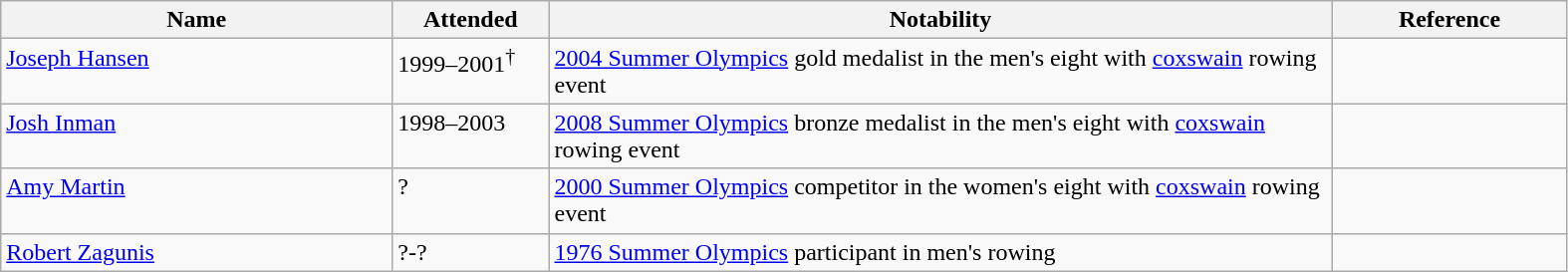<table class="wikitable sortable" style="width:83%">
<tr>
<th width="25%">Name</th>
<th width="10%">Attended</th>
<th width="50%">Notability</th>
<th width="*">Reference</th>
</tr>
<tr valign="top">
<td><a href='#'>Joseph Hansen</a></td>
<td>1999–2001<sup>†</sup></td>
<td><a href='#'>2004 Summer Olympics</a> gold medalist in the men's eight with <a href='#'>coxswain</a> rowing event</td>
<td></td>
</tr>
<tr valign="top">
<td><a href='#'>Josh Inman</a></td>
<td>1998–2003</td>
<td><a href='#'>2008 Summer Olympics</a> bronze medalist in the men's eight with <a href='#'>coxswain</a> rowing event</td>
<td></td>
</tr>
<tr valign="top">
<td><a href='#'>Amy Martin</a></td>
<td>?</td>
<td><a href='#'>2000 Summer Olympics</a> competitor in the women's eight with <a href='#'>coxswain</a> rowing event</td>
<td></td>
</tr>
<tr valign="top">
<td><a href='#'>Robert Zagunis</a></td>
<td>?-?</td>
<td><a href='#'>1976 Summer Olympics</a> participant in men's rowing</td>
<td></td>
</tr>
</table>
